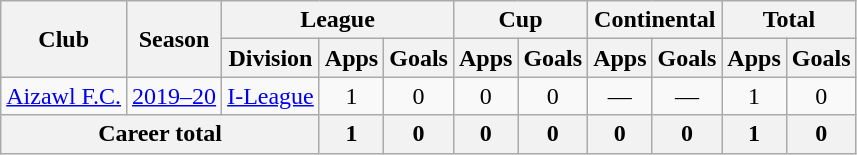<table class="wikitable" style="text-align: center;">
<tr>
<th rowspan="2">Club</th>
<th rowspan="2">Season</th>
<th colspan="3">League</th>
<th colspan="2">Cup</th>
<th colspan="2">Continental</th>
<th colspan="2">Total</th>
</tr>
<tr>
<th>Division</th>
<th>Apps</th>
<th>Goals</th>
<th>Apps</th>
<th>Goals</th>
<th>Apps</th>
<th>Goals</th>
<th>Apps</th>
<th>Goals</th>
</tr>
<tr>
<td rowspan="1"><a href='#'>Aizawl F.C.</a></td>
<td><a href='#'>2019–20</a></td>
<td><a href='#'>I-League</a></td>
<td>1</td>
<td>0</td>
<td>0</td>
<td>0</td>
<td>—</td>
<td>—</td>
<td>1</td>
<td>0</td>
</tr>
<tr>
<th colspan="3">Career total</th>
<th>1</th>
<th>0</th>
<th>0</th>
<th>0</th>
<th>0</th>
<th>0</th>
<th>1</th>
<th>0</th>
</tr>
</table>
